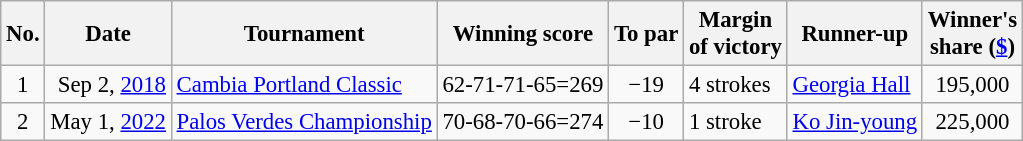<table class="wikitable" style="font-size:95%;">
<tr>
<th>No.</th>
<th>Date</th>
<th>Tournament</th>
<th>Winning score</th>
<th>To par</th>
<th>Margin<br>of victory</th>
<th>Runner-up</th>
<th>Winner's<br>share (<a href='#'>$</a>)</th>
</tr>
<tr>
<td align=center>1</td>
<td align=right>Sep 2, <a href='#'>2018</a></td>
<td><a href='#'>Cambia Portland Classic</a></td>
<td align=right>62-71-71-65=269</td>
<td align=center>−19</td>
<td>4 strokes</td>
<td> <a href='#'>Georgia Hall</a></td>
<td align=center>195,000</td>
</tr>
<tr>
<td align=center>2</td>
<td align=right>May 1, <a href='#'>2022</a></td>
<td><a href='#'>Palos Verdes Championship</a></td>
<td align=right>70-68-70-66=274</td>
<td align=center>−10</td>
<td>1 stroke</td>
<td> <a href='#'>Ko Jin-young</a></td>
<td align=center>225,000</td>
</tr>
</table>
